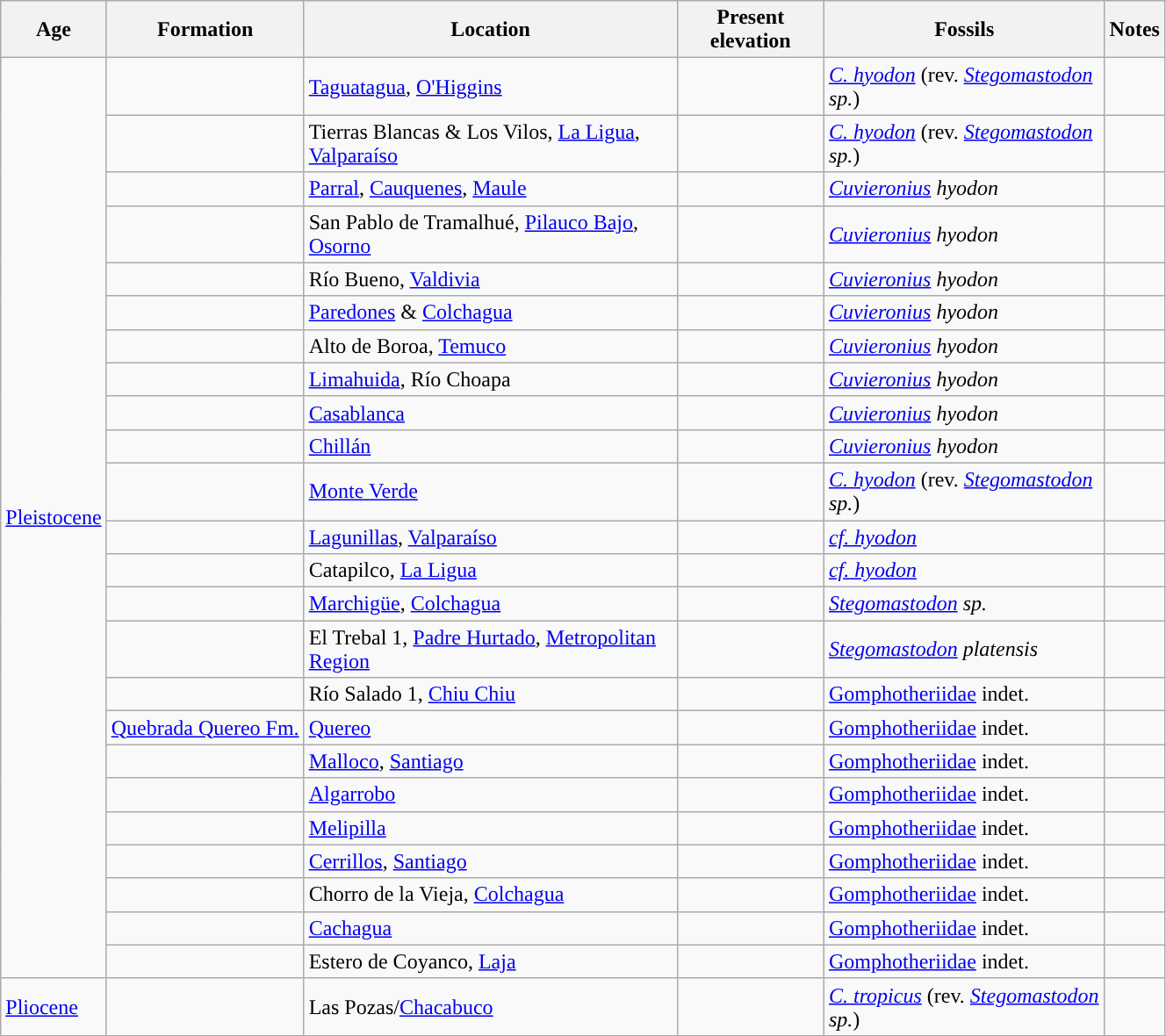<table class="wikitable sortable" style="width: 70%;">
<tr>
<th>Age</th>
<th>Formation</th>
<th>Location</th>
<th>Present elevation</th>
<th>Fossils</th>
<th class="unsortable">Notes</th>
</tr>
<tr>
<td rowspan=24 style="background-color: "><a href='#'>Pleistocene</a></td>
<td></td>
<td><a href='#'>Taguatagua</a>, <a href='#'>O'Higgins</a></td>
<td></td>
<td><em><a href='#'>C. hyodon</a></em> (rev. <em><a href='#'>Stegomastodon</a> sp.</em>)</td>
<td></td>
</tr>
<tr>
<td></td>
<td>Tierras Blancas & Los Vilos, <a href='#'>La Ligua</a>, <a href='#'>Valparaíso</a></td>
<td></td>
<td><em><a href='#'>C. hyodon</a></em> (rev. <em><a href='#'>Stegomastodon</a> sp.</em>)</td>
<td></td>
</tr>
<tr>
<td></td>
<td><a href='#'>Parral</a>, <a href='#'>Cauquenes</a>, <a href='#'>Maule</a></td>
<td></td>
<td><em><a href='#'>Cuvieronius</a> hyodon</em></td>
<td></td>
</tr>
<tr>
<td></td>
<td>San Pablo de Tramalhué, <a href='#'>Pilauco Bajo</a>, <a href='#'>Osorno</a></td>
<td></td>
<td><em><a href='#'>Cuvieronius</a> hyodon</em></td>
<td></td>
</tr>
<tr>
<td></td>
<td>Río Bueno, <a href='#'>Valdivia</a></td>
<td></td>
<td><em><a href='#'>Cuvieronius</a> hyodon</em></td>
<td></td>
</tr>
<tr>
<td></td>
<td><a href='#'>Paredones</a> & <a href='#'>Colchagua</a></td>
<td></td>
<td><em><a href='#'>Cuvieronius</a> hyodon</em></td>
<td></td>
</tr>
<tr>
<td></td>
<td>Alto de Boroa, <a href='#'>Temuco</a></td>
<td></td>
<td><em><a href='#'>Cuvieronius</a> hyodon</em></td>
<td></td>
</tr>
<tr>
<td></td>
<td><a href='#'>Limahuida</a>, Río Choapa</td>
<td></td>
<td><em><a href='#'>Cuvieronius</a> hyodon</em></td>
<td></td>
</tr>
<tr>
<td></td>
<td><a href='#'>Casablanca</a></td>
<td></td>
<td><em><a href='#'>Cuvieronius</a> hyodon</em></td>
<td></td>
</tr>
<tr>
<td></td>
<td><a href='#'>Chillán</a></td>
<td></td>
<td><em><a href='#'>Cuvieronius</a> hyodon</em></td>
<td></td>
</tr>
<tr>
<td></td>
<td><a href='#'>Monte Verde</a></td>
<td></td>
<td><em><a href='#'>C. hyodon</a></em> (rev. <em><a href='#'>Stegomastodon</a> sp.</em>)</td>
<td></td>
</tr>
<tr>
<td></td>
<td><a href='#'>Lagunillas</a>, <a href='#'>Valparaíso</a></td>
<td></td>
<td><em><a href='#'>cf. hyodon</a></em></td>
<td></td>
</tr>
<tr>
<td></td>
<td>Catapilco, <a href='#'>La Ligua</a></td>
<td></td>
<td><em><a href='#'>cf. hyodon</a></em></td>
<td></td>
</tr>
<tr>
<td></td>
<td><a href='#'>Marchigüe</a>, <a href='#'>Colchagua</a></td>
<td></td>
<td><em><a href='#'>Stegomastodon</a> sp.</em></td>
<td></td>
</tr>
<tr>
<td></td>
<td>El Trebal 1, <a href='#'>Padre Hurtado</a>, <a href='#'>Metropolitan Region</a></td>
<td></td>
<td><em><a href='#'>Stegomastodon</a> platensis</em></td>
<td></td>
</tr>
<tr>
<td></td>
<td>Río Salado 1, <a href='#'>Chiu Chiu</a></td>
<td></td>
<td><a href='#'>Gomphotheriidae</a> indet.</td>
<td></td>
</tr>
<tr>
<td><a href='#'>Quebrada Quereo Fm.</a></td>
<td><a href='#'>Quereo</a></td>
<td></td>
<td><a href='#'>Gomphotheriidae</a> indet.</td>
<td></td>
</tr>
<tr>
<td></td>
<td><a href='#'>Malloco</a>, <a href='#'>Santiago</a></td>
<td></td>
<td><a href='#'>Gomphotheriidae</a> indet.</td>
<td></td>
</tr>
<tr>
<td></td>
<td><a href='#'>Algarrobo</a></td>
<td></td>
<td><a href='#'>Gomphotheriidae</a> indet.</td>
<td></td>
</tr>
<tr>
<td></td>
<td><a href='#'>Melipilla</a></td>
<td></td>
<td><a href='#'>Gomphotheriidae</a> indet.</td>
<td></td>
</tr>
<tr>
<td></td>
<td><a href='#'>Cerrillos</a>, <a href='#'>Santiago</a></td>
<td></td>
<td><a href='#'>Gomphotheriidae</a> indet.</td>
<td></td>
</tr>
<tr>
<td></td>
<td>Chorro de la Vieja, <a href='#'>Colchagua</a></td>
<td></td>
<td><a href='#'>Gomphotheriidae</a> indet.</td>
<td></td>
</tr>
<tr>
<td></td>
<td><a href='#'>Cachagua</a></td>
<td></td>
<td><a href='#'>Gomphotheriidae</a> indet.</td>
<td></td>
</tr>
<tr>
<td></td>
<td>Estero de Coyanco, <a href='#'>Laja</a></td>
<td></td>
<td><a href='#'>Gomphotheriidae</a> indet.</td>
<td></td>
</tr>
<tr>
<td style="background-color: "><a href='#'>Pliocene</a></td>
<td></td>
<td>Las Pozas/<a href='#'>Chacabuco</a></td>
<td></td>
<td><em><a href='#'>C. tropicus</a></em> (rev. <em><a href='#'>Stegomastodon</a> sp.</em>)</td>
<td></td>
</tr>
<tr>
</tr>
</table>
